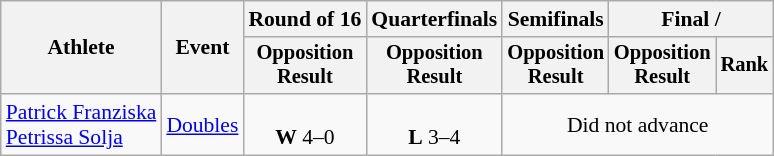<table class="wikitable" style="font-size:90%">
<tr>
<th rowspan=2>Athlete</th>
<th rowspan=2>Event</th>
<th>Round of 16</th>
<th>Quarterfinals</th>
<th>Semifinals</th>
<th colspan=2>Final / </th>
</tr>
<tr style="font-size:95%">
<th>Opposition<br>Result</th>
<th>Opposition<br>Result</th>
<th>Opposition<br>Result</th>
<th>Opposition<br>Result</th>
<th>Rank</th>
</tr>
<tr align=center>
<td align=left><a href='#'>Patrick Franziska</a><br><a href='#'>Petrissa Solja</a></td>
<td align=left><a href='#'>Doubles</a></td>
<td><br><strong>W</strong> 4–0</td>
<td><br><strong>L</strong> 3–4</td>
<td colspan=3>Did not advance</td>
</tr>
</table>
